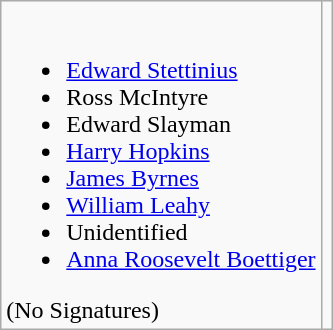<table class="wikitable collapsible" border="1">
<tr>
<td><br>
<ul><li><a href='#'>Edward Stettinius</a></li><li>Ross McIntyre</li><li>Edward Slayman</li><li><a href='#'>Harry Hopkins</a></li><li><a href='#'>James Byrnes</a></li><li><a href='#'>William Leahy</a></li><li>Unidentified</li><li><a href='#'>Anna Roosevelt Boettiger</a></li></ul>(No Signatures)</td>
<td><br></td>
</tr>
</table>
